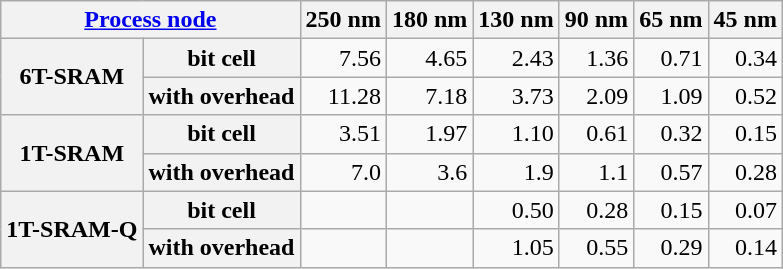<table class="wikitable" style="text-align:right;">
<tr>
<th colspan=2><a href='#'>Process node</a></th>
<th>250 nm</th>
<th>180 nm</th>
<th>130 nm</th>
<th>90 nm</th>
<th>65 nm</th>
<th>45 nm</th>
</tr>
<tr>
<th rowspan=2>6T-SRAM</th>
<th>bit cell</th>
<td>7.56</td>
<td>4.65</td>
<td>2.43</td>
<td>1.36</td>
<td>0.71</td>
<td>0.34</td>
</tr>
<tr>
<th>with overhead</th>
<td>11.28</td>
<td>7.18</td>
<td>3.73</td>
<td>2.09</td>
<td>1.09</td>
<td>0.52</td>
</tr>
<tr>
<th rowspan=2>1T-SRAM</th>
<th>bit cell</th>
<td>3.51</td>
<td>1.97</td>
<td>1.10</td>
<td>0.61</td>
<td>0.32</td>
<td>0.15</td>
</tr>
<tr>
<th>with overhead</th>
<td>7.0</td>
<td>3.6</td>
<td>1.9</td>
<td>1.1</td>
<td>0.57</td>
<td>0.28</td>
</tr>
<tr>
<th rowspan=2>1T-SRAM-Q</th>
<th>bit cell</th>
<td></td>
<td></td>
<td>0.50</td>
<td>0.28</td>
<td>0.15</td>
<td>0.07</td>
</tr>
<tr>
<th>with overhead</th>
<td></td>
<td></td>
<td>1.05</td>
<td>0.55</td>
<td>0.29</td>
<td>0.14</td>
</tr>
</table>
